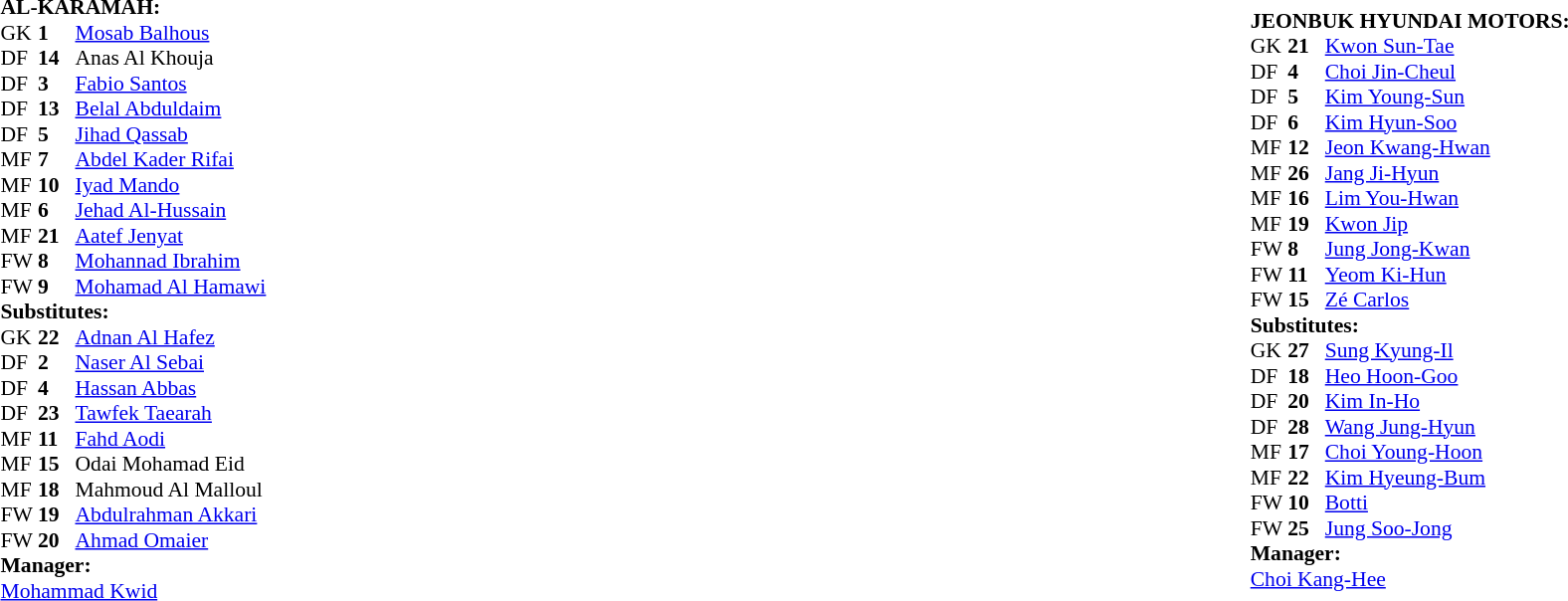<table width="100%">
<tr>
<td valign="top" width="50%"><br><table style="font-size: 90%" cellspacing="0" cellpadding="0">
<tr>
<td colspan="4"><strong>AL-KARAMAH:</strong></td>
</tr>
<tr>
<th width=25></th>
<th width=25></th>
</tr>
<tr>
<td>GK</td>
<td><strong>1</strong></td>
<td> <a href='#'>Mosab Balhous</a></td>
</tr>
<tr>
<td>DF</td>
<td><strong>14</strong></td>
<td> Anas Al Khouja</td>
</tr>
<tr>
<td>DF</td>
<td><strong>3</strong></td>
<td> <a href='#'>Fabio Santos</a></td>
</tr>
<tr>
<td>DF</td>
<td><strong>13</strong></td>
<td> <a href='#'>Belal Abduldaim</a></td>
<td></td>
<td></td>
</tr>
<tr>
<td>DF</td>
<td><strong>5</strong></td>
<td> <a href='#'>Jihad Qassab</a></td>
<td></td>
</tr>
<tr>
<td>MF</td>
<td><strong>7</strong></td>
<td> <a href='#'>Abdel Kader Rifai</a></td>
</tr>
<tr>
<td>MF</td>
<td><strong>10</strong></td>
<td> <a href='#'>Iyad Mando</a></td>
</tr>
<tr>
<td>MF</td>
<td><strong>6</strong></td>
<td> <a href='#'>Jehad Al-Hussain</a></td>
</tr>
<tr>
<td>MF</td>
<td><strong>21</strong></td>
<td> <a href='#'>Aatef Jenyat</a></td>
</tr>
<tr>
<td>FW</td>
<td><strong>8</strong></td>
<td> <a href='#'>Mohannad Ibrahim</a></td>
</tr>
<tr>
<td>FW</td>
<td><strong>9</strong></td>
<td> <a href='#'>Mohamad Al Hamawi</a></td>
<td></td>
<td></td>
</tr>
<tr>
<td colspan=3><strong>Substitutes:</strong></td>
</tr>
<tr>
<td>GK</td>
<td><strong>22</strong></td>
<td> <a href='#'>Adnan Al Hafez</a></td>
</tr>
<tr>
<td>DF</td>
<td><strong>2</strong></td>
<td> <a href='#'>Naser Al Sebai</a></td>
</tr>
<tr>
<td>DF</td>
<td><strong>4</strong></td>
<td> <a href='#'>Hassan Abbas</a></td>
</tr>
<tr>
<td>DF</td>
<td><strong>23</strong></td>
<td> <a href='#'>Tawfek Taearah</a></td>
</tr>
<tr>
<td>MF</td>
<td><strong>11</strong></td>
<td> <a href='#'>Fahd Aodi</a></td>
</tr>
<tr>
<td>MF</td>
<td><strong>15</strong></td>
<td> Odai Mohamad Eid</td>
</tr>
<tr>
<td>MF</td>
<td><strong>18</strong></td>
<td> Mahmoud Al Malloul</td>
</tr>
<tr>
<td>FW</td>
<td><strong>19</strong></td>
<td> <a href='#'>Abdulrahman Akkari</a></td>
<td></td>
<td></td>
</tr>
<tr>
<td>FW</td>
<td><strong>20</strong></td>
<td> <a href='#'>Ahmad Omaier</a></td>
<td></td>
<td></td>
</tr>
<tr>
<td colspan=3><strong>Manager:</strong></td>
</tr>
<tr>
<td colspan=4> <a href='#'>Mohammad Kwid</a></td>
</tr>
</table>
</td>
<td><br><table style="font-size: 90%" cellspacing="0" cellpadding="0" align=center>
<tr>
<td colspan="4"><strong>JEONBUK HYUNDAI MOTORS:</strong></td>
</tr>
<tr>
<th width=25></th>
<th width=25></th>
</tr>
<tr>
<td>GK</td>
<td><strong>21</strong></td>
<td> <a href='#'>Kwon Sun-Tae</a></td>
</tr>
<tr>
<td>DF</td>
<td><strong>4</strong></td>
<td> <a href='#'>Choi Jin-Cheul</a></td>
</tr>
<tr>
<td>DF</td>
<td><strong>5</strong></td>
<td> <a href='#'>Kim Young-Sun</a></td>
</tr>
<tr>
<td>DF</td>
<td><strong>6</strong></td>
<td> <a href='#'>Kim Hyun-Soo</a></td>
</tr>
<tr>
<td>MF</td>
<td><strong>12</strong></td>
<td> <a href='#'>Jeon Kwang-Hwan</a></td>
<td></td>
<td></td>
</tr>
<tr>
<td>MF</td>
<td><strong>26</strong></td>
<td> <a href='#'>Jang Ji-Hyun</a></td>
</tr>
<tr>
<td>MF</td>
<td><strong>16</strong></td>
<td> <a href='#'>Lim You-Hwan</a></td>
</tr>
<tr>
<td>MF</td>
<td><strong>19</strong></td>
<td> <a href='#'>Kwon Jip</a></td>
<td></td>
<td></td>
</tr>
<tr>
<td>FW</td>
<td><strong>8</strong></td>
<td> <a href='#'>Jung Jong-Kwan</a></td>
</tr>
<tr>
<td>FW</td>
<td><strong>11</strong></td>
<td> <a href='#'>Yeom Ki-Hun</a></td>
</tr>
<tr>
<td>FW</td>
<td><strong>15</strong></td>
<td> <a href='#'>Zé Carlos</a></td>
<td></td>
<td></td>
</tr>
<tr>
<td colspan=3><strong>Substitutes:</strong></td>
</tr>
<tr>
<td>GK</td>
<td><strong>27</strong></td>
<td> <a href='#'>Sung Kyung-Il</a></td>
</tr>
<tr>
<td>DF</td>
<td><strong>18</strong></td>
<td> <a href='#'>Heo Hoon-Goo</a></td>
</tr>
<tr>
<td>DF</td>
<td><strong>20</strong></td>
<td> <a href='#'>Kim In-Ho</a></td>
<td></td>
<td></td>
</tr>
<tr>
<td>DF</td>
<td><strong>28</strong></td>
<td> <a href='#'>Wang Jung-Hyun</a></td>
<td></td>
<td></td>
</tr>
<tr>
<td>MF</td>
<td><strong>17</strong></td>
<td> <a href='#'>Choi Young-Hoon</a></td>
</tr>
<tr>
<td>MF</td>
<td><strong>22</strong></td>
<td> <a href='#'>Kim Hyeung-Bum</a></td>
<td></td>
<td></td>
</tr>
<tr>
<td>FW</td>
<td><strong>10</strong></td>
<td> <a href='#'>Botti</a></td>
</tr>
<tr>
<td>FW</td>
<td><strong>25</strong></td>
<td> <a href='#'>Jung Soo-Jong</a></td>
</tr>
<tr>
<td></td>
</tr>
<tr>
<td colspan=3><strong>Manager:</strong></td>
</tr>
<tr>
<td colspan=4> <a href='#'>Choi Kang-Hee</a></td>
</tr>
</table>
</td>
</tr>
</table>
